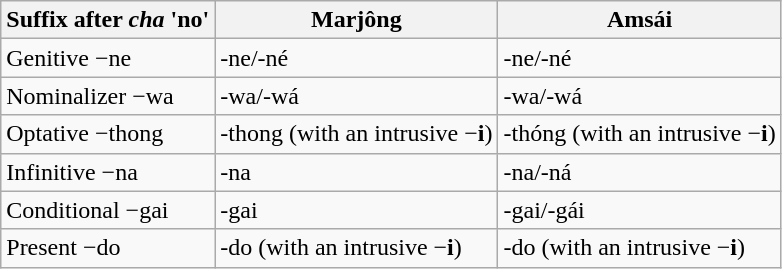<table class="wikitable" border="1">
<tr>
<th>Suffix after <em>cha</em> 'no'</th>
<th>Marjông</th>
<th>Amsái</th>
</tr>
<tr>
<td>Genitive −ne</td>
<td>-ne/-né</td>
<td>-ne/-né</td>
</tr>
<tr>
<td>Nominalizer −wa</td>
<td>-wa/-wá</td>
<td>-wa/-wá</td>
</tr>
<tr>
<td>Optative −thong</td>
<td>-thong (with an intrusive −<strong>i</strong>)</td>
<td>-thóng (with an intrusive −<strong>i</strong>)</td>
</tr>
<tr>
<td>Infinitive −na</td>
<td>-na</td>
<td>-na/-ná</td>
</tr>
<tr>
<td>Conditional −gai</td>
<td>-gai</td>
<td>-gai/-gái</td>
</tr>
<tr>
<td>Present −do</td>
<td>-do (with an intrusive −<strong>i</strong>)</td>
<td>-do (with an intrusive −<strong>i</strong>)</td>
</tr>
</table>
